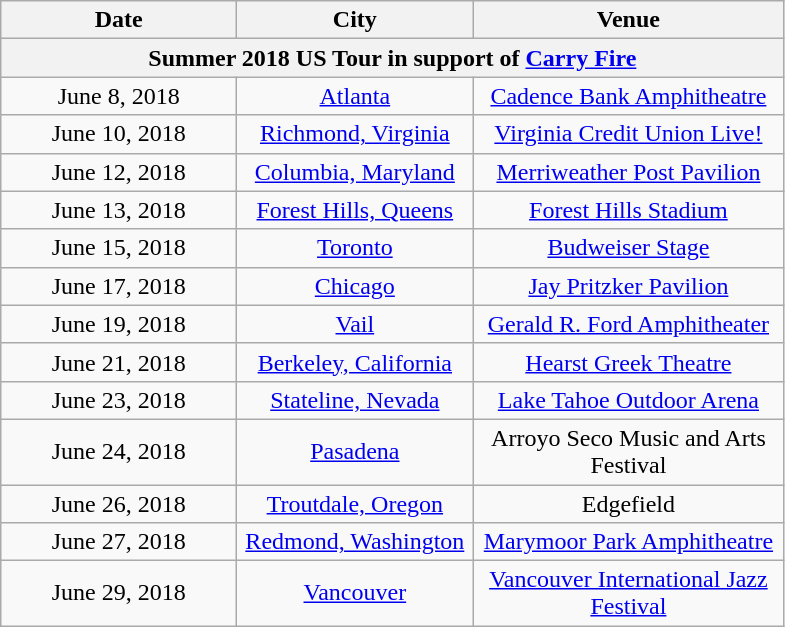<table class="wikitable" style="text-align:center;">
<tr>
<th style="width:150px;">Date</th>
<th style="width:150px;">City</th>
<th style="width:200px;">Venue</th>
</tr>
<tr>
<th colspan="8">Summer 2018 US Tour in support of <a href='#'>Carry Fire</a></th>
</tr>
<tr>
<td>June 8, 2018</td>
<td><a href='#'>Atlanta</a></td>
<td><a href='#'>Cadence Bank Amphitheatre</a></td>
</tr>
<tr>
<td>June 10, 2018</td>
<td><a href='#'>Richmond, Virginia</a></td>
<td><a href='#'>Virginia Credit Union Live!</a></td>
</tr>
<tr>
<td>June 12, 2018</td>
<td><a href='#'>Columbia, Maryland</a></td>
<td><a href='#'>Merriweather Post Pavilion</a></td>
</tr>
<tr>
<td>June 13, 2018</td>
<td><a href='#'>Forest Hills, Queens</a></td>
<td><a href='#'>Forest Hills Stadium</a></td>
</tr>
<tr>
<td>June 15, 2018</td>
<td><a href='#'>Toronto</a></td>
<td><a href='#'>Budweiser Stage</a></td>
</tr>
<tr>
<td>June 17, 2018</td>
<td><a href='#'>Chicago</a></td>
<td><a href='#'>Jay Pritzker Pavilion</a></td>
</tr>
<tr>
<td>June 19, 2018</td>
<td><a href='#'>Vail</a></td>
<td><a href='#'>Gerald R. Ford Amphitheater</a></td>
</tr>
<tr>
<td>June 21, 2018</td>
<td><a href='#'>Berkeley, California</a></td>
<td><a href='#'>Hearst Greek Theatre</a></td>
</tr>
<tr>
<td>June 23, 2018</td>
<td><a href='#'>Stateline, Nevada</a></td>
<td><a href='#'>Lake Tahoe Outdoor Arena</a></td>
</tr>
<tr>
<td>June 24, 2018</td>
<td><a href='#'>Pasadena</a></td>
<td>Arroyo Seco Music and Arts Festival</td>
</tr>
<tr>
<td>June 26, 2018</td>
<td><a href='#'>Troutdale, Oregon</a></td>
<td>Edgefield</td>
</tr>
<tr>
<td>June 27, 2018</td>
<td><a href='#'>Redmond, Washington</a></td>
<td><a href='#'>Marymoor Park Amphitheatre</a></td>
</tr>
<tr>
<td>June 29, 2018</td>
<td><a href='#'>Vancouver</a></td>
<td><a href='#'>Vancouver International Jazz Festival</a></td>
</tr>
</table>
